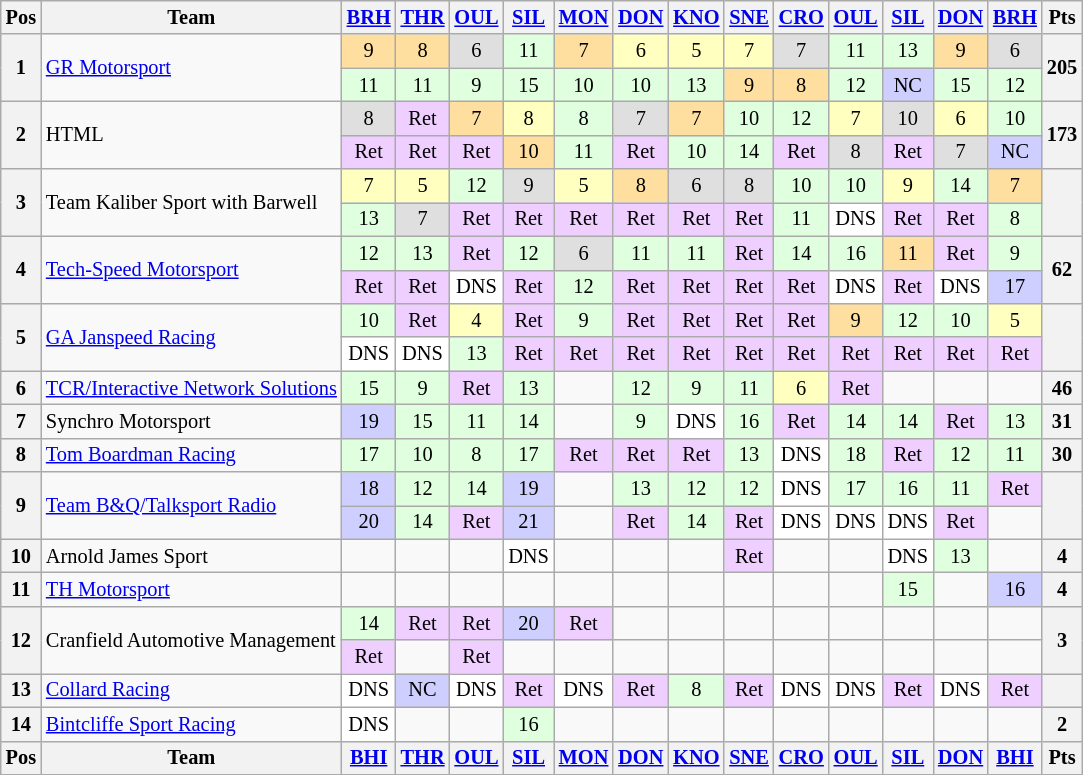<table class="wikitable" style="font-size: 85%; text-align: center;">
<tr valign="top">
<th valign="middle">Pos</th>
<th valign="middle">Team</th>
<th><a href='#'>BRH</a></th>
<th><a href='#'>THR</a></th>
<th><a href='#'>OUL</a></th>
<th><a href='#'>SIL</a></th>
<th><a href='#'>MON</a></th>
<th><a href='#'>DON</a></th>
<th><a href='#'>KNO</a></th>
<th><a href='#'>SNE</a></th>
<th><a href='#'>CRO</a></th>
<th><a href='#'>OUL</a></th>
<th><a href='#'>SIL</a></th>
<th><a href='#'>DON</a></th>
<th><a href='#'>BRH</a></th>
<th valign=middle>Pts</th>
</tr>
<tr>
<th rowspan=2>1</th>
<td rowspan=2 align=left><a href='#'>GR Motorsport</a></td>
<td style="background:#FFDF9F;">9</td>
<td style="background:#FFDF9F;">8</td>
<td style="background:#DFDFDF;">6</td>
<td style="background:#DFFFDF;">11</td>
<td style="background:#FFDF9F;">7</td>
<td style="background:#FFFFBF;">6</td>
<td style="background:#FFFFBF;">5</td>
<td style="background:#FFFFBF;">7</td>
<td style="background:#DFDFDF;">7</td>
<td style="background:#DFFFDF;">11</td>
<td style="background:#DFFFDF;">13</td>
<td style="background:#FFDF9F;">9</td>
<td style="background:#DFDFDF;">6</td>
<th rowspan=2>205</th>
</tr>
<tr>
<td style="background:#DFFFDF;">11</td>
<td style="background:#DFFFDF;">11</td>
<td style="background:#DFFFDF;">9</td>
<td style="background:#DFFFDF;">15</td>
<td style="background:#DFFFDF;">10</td>
<td style="background:#DFFFDF;">10</td>
<td style="background:#DFFFDF;">13</td>
<td style="background:#FFDF9F;">9</td>
<td style="background:#FFDF9F;">8</td>
<td style="background:#DFFFDF;">12</td>
<td style="background:#CFCFFF;">NC</td>
<td style="background:#DFFFDF;">15</td>
<td style="background:#DFFFDF;">12</td>
</tr>
<tr>
<th rowspan=2>2</th>
<td rowspan=2 align=left>HTML</td>
<td style="background:#DFDFDF;">8</td>
<td style="background:#EFCFFF;">Ret</td>
<td style="background:#FFDF9F;">7</td>
<td style="background:#FFFFBF;">8</td>
<td style="background:#DFFFDF;">8</td>
<td style="background:#DFDFDF;">7</td>
<td style="background:#FFDF9F;">7</td>
<td style="background:#DFFFDF;">10</td>
<td style="background:#DFFFDF;">12</td>
<td style="background:#FFFFBF;">7</td>
<td style="background:#DFDFDF;">10</td>
<td style="background:#FFFFBF;">6</td>
<td style="background:#DFFFDF;">10</td>
<th rowspan=2>173</th>
</tr>
<tr>
<td style="background:#EFCFFF;">Ret</td>
<td style="background:#EFCFFF;">Ret</td>
<td style="background:#EFCFFF;">Ret</td>
<td style="background:#FFDF9F;">10</td>
<td style="background:#DFFFDF;">11</td>
<td style="background:#EFCFFF;">Ret</td>
<td style="background:#DFFFDF;">10</td>
<td style="background:#DFFFDF;">14</td>
<td style="background:#EFCFFF;">Ret</td>
<td style="background:#DFDFDF;">8</td>
<td style="background:#EFCFFF;">Ret</td>
<td style="background:#DFDFDF;">7</td>
<td style="background:#CFCFFF;">NC</td>
</tr>
<tr>
<th rowspan=2>3</th>
<td rowspan=2 align=left>Team Kaliber Sport with Barwell</td>
<td style="background:#FFFFBF;">7</td>
<td style="background:#FFFFBF;">5</td>
<td style="background:#DFFFDF;">12</td>
<td style="background:#DFDFDF;">9</td>
<td style="background:#FFFFBF;">5</td>
<td style="background:#FFDF9F;">8</td>
<td style="background:#DFDFDF;">6</td>
<td style="background:#DFDFDF;">8</td>
<td style="background:#DFFFDF;">10</td>
<td style="background:#DFFFDF;">10</td>
<td style="background:#FFFFBF;">9</td>
<td style="background:#DFFFDF;">14</td>
<td style="background:#FFDF9F;">7</td>
<th rowspan=2></th>
</tr>
<tr>
<td style="background:#DFFFDF;">13</td>
<td style="background:#DFDFDF;">7</td>
<td style="background:#EFCFFF;">Ret</td>
<td style="background:#EFCFFF;">Ret</td>
<td style="background:#EFCFFF;">Ret</td>
<td style="background:#EFCFFF;">Ret</td>
<td style="background:#EFCFFF;">Ret</td>
<td style="background:#EFCFFF;">Ret</td>
<td style="background:#DFFFDF;">11</td>
<td style="background:#FFFFFF;">DNS</td>
<td style="background:#EFCFFF;">Ret</td>
<td style="background:#EFCFFF;">Ret</td>
<td style="background:#DFFFDF;">8</td>
</tr>
<tr>
<th rowspan=2>4</th>
<td rowspan=2 align=left><a href='#'>Tech-Speed Motorsport</a></td>
<td style="background:#DFFFDF;">12</td>
<td style="background:#DFFFDF;">13</td>
<td style="background:#EFCFFF;">Ret</td>
<td style="background:#DFFFDF;">12</td>
<td style="background:#DFDFDF;">6</td>
<td style="background:#DFFFDF;">11</td>
<td style="background:#DFFFDF;">11</td>
<td style="background:#EFCFFF;">Ret</td>
<td style="background:#DFFFDF;">14</td>
<td style="background:#DFFFDF;">16</td>
<td style="background:#FFDF9F;">11</td>
<td style="background:#EFCFFF;">Ret</td>
<td style="background:#DFFFDF;">9</td>
<th rowspan=2>62</th>
</tr>
<tr>
<td style="background:#EFCFFF;">Ret</td>
<td style="background:#EFCFFF;">Ret</td>
<td style="background:#FFFFFF;">DNS</td>
<td style="background:#EFCFFF;">Ret</td>
<td style="background:#DFFFDF;">12</td>
<td style="background:#EFCFFF;">Ret</td>
<td style="background:#EFCFFF;">Ret</td>
<td style="background:#EFCFFF;">Ret</td>
<td style="background:#EFCFFF;">Ret</td>
<td style="background:#FFFFFF;">DNS</td>
<td style="background:#EFCFFF;">Ret</td>
<td style="background:#FFFFFF;">DNS</td>
<td style="background:#CFCFFF;">17</td>
</tr>
<tr>
<th rowspan=2>5</th>
<td rowspan=2 align=left><a href='#'>GA Janspeed Racing</a></td>
<td style="background:#DFFFDF;">10</td>
<td style="background:#EFCFFF;">Ret</td>
<td style="background:#FFFFBF;">4</td>
<td style="background:#EFCFFF;">Ret</td>
<td style="background:#DFFFDF;">9</td>
<td style="background:#EFCFFF;">Ret</td>
<td style="background:#EFCFFF;">Ret</td>
<td style="background:#EFCFFF;">Ret</td>
<td style="background:#EFCFFF;">Ret</td>
<td style="background:#FFDF9F;">9</td>
<td style="background:#DFFFDF;">12</td>
<td style="background:#DFFFDF;">10</td>
<td style="background:#FFFFBF;">5</td>
<th rowspan=2></th>
</tr>
<tr>
<td style="background:#FFFFFF;">DNS</td>
<td style="background:#FFFFFF;">DNS</td>
<td style="background:#DFFFDF;">13</td>
<td style="background:#EFCFFF;">Ret</td>
<td style="background:#EFCFFF;">Ret</td>
<td style="background:#EFCFFF;">Ret</td>
<td style="background:#EFCFFF;">Ret</td>
<td style="background:#EFCFFF;">Ret</td>
<td style="background:#EFCFFF;">Ret</td>
<td style="background:#EFCFFF;">Ret</td>
<td style="background:#EFCFFF;">Ret</td>
<td style="background:#EFCFFF;">Ret</td>
<td style="background:#EFCFFF;">Ret</td>
</tr>
<tr>
<th>6</th>
<td align=left><a href='#'>TCR/Interactive Network Solutions</a></td>
<td style="background:#DFFFDF;">15</td>
<td style="background:#DFFFDF;">9</td>
<td style="background:#EFCFFF;">Ret</td>
<td style="background:#DFFFDF;">13</td>
<td></td>
<td style="background:#DFFFDF;">12</td>
<td style="background:#DFFFDF;">9</td>
<td style="background:#DFFFDF;">11</td>
<td style="background:#FFFFBF;">6</td>
<td style="background:#EFCFFF;">Ret</td>
<td></td>
<td></td>
<td></td>
<th>46</th>
</tr>
<tr>
<th>7</th>
<td align=left>Synchro Motorsport</td>
<td style="background:#CFCFFF;">19</td>
<td style="background:#DFFFDF;">15</td>
<td style="background:#DFFFDF;">11</td>
<td style="background:#DFFFDF;">14</td>
<td></td>
<td style="background:#DFFFDF;">9</td>
<td style="background:#FFFFFF;">DNS</td>
<td style="background:#DFFFDF;">16</td>
<td style="background:#EFCFFF;">Ret</td>
<td style="background:#DFFFDF;">14</td>
<td style="background:#DFFFDF;">14</td>
<td style="background:#EFCFFF;">Ret</td>
<td style="background:#DFFFDF;">13</td>
<th>31</th>
</tr>
<tr>
<th>8</th>
<td align=left><a href='#'>Tom Boardman Racing</a></td>
<td style="background:#DFFFDF;">17</td>
<td style="background:#DFFFDF;">10</td>
<td style="background:#DFFFDF;">8</td>
<td style="background:#DFFFDF;">17</td>
<td style="background:#EFCFFF;">Ret</td>
<td style="background:#EFCFFF;">Ret</td>
<td style="background:#EFCFFF;">Ret</td>
<td style="background:#DFFFDF;">13</td>
<td style="background:#FFFFFF;">DNS</td>
<td style="background:#DFFFDF;">18</td>
<td style="background:#EFCFFF;">Ret</td>
<td style="background:#DFFFDF;">12</td>
<td style="background:#DFFFDF;">11</td>
<th>30</th>
</tr>
<tr>
<th rowspan=2>9</th>
<td rowspan=2 align=left><a href='#'>Team B&Q/Talksport Radio</a></td>
<td style="background:#CFCFFF;">18</td>
<td style="background:#DFFFDF;">12</td>
<td style="background:#DFFFDF;">14</td>
<td style="background:#CFCFFF;">19</td>
<td></td>
<td style="background:#DFFFDF;">13</td>
<td style="background:#DFFFDF;">12</td>
<td style="background:#DFFFDF;">12</td>
<td style="background:#FFFFFF;">DNS</td>
<td style="background:#DFFFDF;">17</td>
<td style="background:#DFFFDF;">16</td>
<td style="background:#DFFFDF;">11</td>
<td style="background:#EFCFFF;">Ret</td>
<th rowspan=2></th>
</tr>
<tr>
<td style="background:#CFCFFF;">20</td>
<td style="background:#DFFFDF;">14</td>
<td style="background:#EFCFFF;">Ret</td>
<td style="background:#CFCFFF;">21</td>
<td></td>
<td style="background:#EFCFFF;">Ret</td>
<td style="background:#DFFFDF;">14</td>
<td style="background:#EFCFFF;">Ret</td>
<td style="background:#FFFFFF;">DNS</td>
<td style="background:#FFFFFF;">DNS</td>
<td style="background:#FFFFFF;">DNS</td>
<td style="background:#EFCFFF;">Ret</td>
<td></td>
</tr>
<tr>
<th>10</th>
<td align=left>Arnold James Sport</td>
<td></td>
<td></td>
<td></td>
<td style="background:#FFFFFF;">DNS</td>
<td></td>
<td></td>
<td></td>
<td style="background:#EFCFFF;">Ret</td>
<td></td>
<td></td>
<td style="background:#FFFFFF;">DNS</td>
<td style="background:#DFFFDF;">13</td>
<td></td>
<th>4</th>
</tr>
<tr>
<th>11</th>
<td align=left><a href='#'>TH Motorsport</a></td>
<td></td>
<td></td>
<td></td>
<td></td>
<td></td>
<td></td>
<td></td>
<td></td>
<td></td>
<td></td>
<td style="background:#DFFFDF;">15</td>
<td></td>
<td style="background:#CFCFFF;">16</td>
<th>4</th>
</tr>
<tr>
<th rowspan=2>12</th>
<td rowspan=2 align=left nowrap>Cranfield Automotive Management</td>
<td style="background:#DFFFDF;">14</td>
<td style="background:#EFCFFF;">Ret</td>
<td style="background:#EFCFFF;">Ret</td>
<td style="background:#CFCFFF;">20</td>
<td style="background:#EFCFFF;">Ret</td>
<td></td>
<td></td>
<td></td>
<td></td>
<td></td>
<td></td>
<td></td>
<td></td>
<th rowspan=2>3</th>
</tr>
<tr>
<td style="background:#EFCFFF;">Ret</td>
<td></td>
<td style="background:#EFCFFF;">Ret</td>
<td></td>
<td></td>
<td></td>
<td></td>
<td></td>
<td></td>
<td></td>
<td></td>
<td></td>
<td></td>
</tr>
<tr>
<th>13</th>
<td align=left><a href='#'>Collard Racing</a></td>
<td style="background:#FFFFFF;">DNS</td>
<td style="background:#CFCFFF;">NC</td>
<td style="background:#FFFFFF;">DNS</td>
<td style="background:#EFCFFF;">Ret</td>
<td style="background:#FFFFFF;">DNS</td>
<td style="background:#EFCFFF;">Ret</td>
<td style="background:#DFFFDF;">8</td>
<td style="background:#EFCFFF;">Ret</td>
<td style="background:#FFFFFF;">DNS</td>
<td style="background:#FFFFFF;">DNS</td>
<td style="background:#EFCFFF;">Ret</td>
<td style="background:#FFFFFF;">DNS</td>
<td style="background:#EFCFFF;">Ret</td>
<th></th>
</tr>
<tr>
<th>14</th>
<td align=left><a href='#'>Bintcliffe Sport Racing</a></td>
<td style="background:#FFFFFF;">DNS</td>
<td></td>
<td></td>
<td style="background:#DFFFDF;">16</td>
<td></td>
<td></td>
<td></td>
<td></td>
<td></td>
<td></td>
<td></td>
<td></td>
<td></td>
<th>2</th>
</tr>
<tr>
<th valign="middle">Pos</th>
<th valign="middle">Team</th>
<th><a href='#'>BHI</a></th>
<th><a href='#'>THR</a></th>
<th><a href='#'>OUL</a></th>
<th><a href='#'>SIL</a></th>
<th><a href='#'>MON</a></th>
<th><a href='#'>DON</a></th>
<th><a href='#'>KNO</a></th>
<th><a href='#'>SNE</a></th>
<th><a href='#'>CRO</a></th>
<th><a href='#'>OUL</a></th>
<th><a href='#'>SIL</a></th>
<th><a href='#'>DON</a></th>
<th><a href='#'>BHI</a></th>
<th valign=middle>Pts</th>
</tr>
</table>
